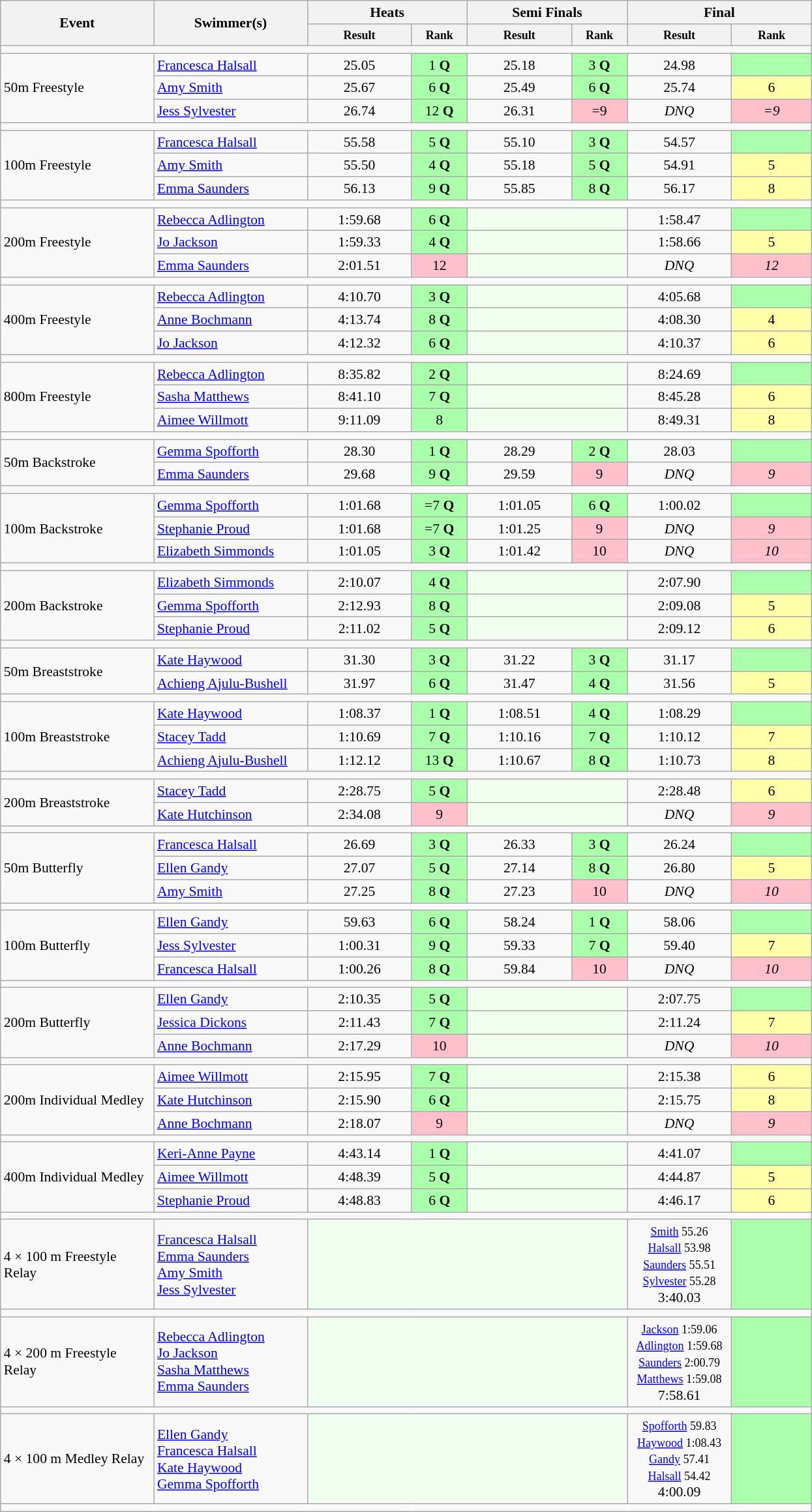<table class=wikitable style="font-size:90%">
<tr>
<th rowspan="2" style="width:150px;">Event</th>
<th rowspan="2" style="width:150px;">Swimmer(s)</th>
<th colspan="2" style="width:150px;">Heats</th>
<th colspan="2" style="width:150px;">Semi Finals</th>
<th colspan="2" style="width:175px;">Final</th>
</tr>
<tr>
<th style="line-height:1em; width:100px;"><small>Result</small></th>
<th style="line-height:1em; width:50px;"><small>Rank</small></th>
<th style="line-height:1em; width:100px;"><small>Result</small></th>
<th style="line-height:1em; width:50px;"><small>Rank</small></th>
<th style="line-height:1em; width:100px;"><small>Result</small></th>
<th style="line-height:1em; width:75px;"><small>Rank</small></th>
</tr>
<tr>
<td colspan="8" style="height:1px;;"></td>
</tr>
<tr>
<td rowspan=3>50m Freestyle</td>
<td><a href='#'>Francesca Halsall</a></td>
<td style="text-align:center;">25.05</td>
<td style="text-align:center; background:#afa;">1 <strong>Q</strong></td>
<td style="text-align:center;">25.18</td>
<td style="text-align:center; background:#afa;">3 <strong>Q</strong></td>
<td style="text-align:center;">24.98</td>
<td style="text-align:center; background:#afa;"></td>
</tr>
<tr>
<td><a href='#'>Amy Smith</a></td>
<td style="text-align:center;">25.67</td>
<td style="text-align:center; background:#afa;">6 <strong>Q</strong></td>
<td style="text-align:center;">25.49</td>
<td style="text-align:center; background:#afa;">6 <strong>Q</strong></td>
<td style="text-align:center;">25.74</td>
<td style="text-align:center; background:#ffa;">6</td>
</tr>
<tr>
<td><a href='#'>Jess Sylvester</a></td>
<td style="text-align:center;">26.74</td>
<td style="text-align:center; background:#afa;">12 <strong>Q</strong></td>
<td style="text-align:center;">26.31</td>
<td style="text-align:center; background:pink;">=9</td>
<td style="text-align:center;"><em>DNQ</em></td>
<td style="text-align:center; background:pink;"><em>=9</em></td>
</tr>
<tr>
<td colspan="8" style="height:1px;;"></td>
</tr>
<tr>
<td rowspan=3>100m Freestyle</td>
<td><a href='#'>Francesca Halsall</a></td>
<td style="text-align:center;">55.58</td>
<td style="text-align:center; background:#afa;">5 <strong>Q</strong></td>
<td style="text-align:center;">55.10</td>
<td style="text-align:center; background:#afa;">3 <strong>Q</strong></td>
<td style="text-align:center;">54.57</td>
<td style="text-align:center; background:#afa;"></td>
</tr>
<tr>
<td><a href='#'>Amy Smith</a></td>
<td style="text-align:center;">55.50</td>
<td style="text-align:center; background:#afa;">4 <strong>Q</strong></td>
<td style="text-align:center;">55.18</td>
<td style="text-align:center; background:#afa;">5 <strong>Q</strong></td>
<td style="text-align:center;">54.91</td>
<td style="text-align:center; background:#ffa;">5</td>
</tr>
<tr>
<td><a href='#'>Emma Saunders</a></td>
<td style="text-align:center;">56.13</td>
<td style="text-align:center; background:#afa;">9 <strong>Q</strong></td>
<td style="text-align:center;">55.85</td>
<td style="text-align:center; background:#afa;">8 <strong>Q</strong></td>
<td style="text-align:center;">56.17</td>
<td style="text-align:center; background:#ffa;">8</td>
</tr>
<tr>
<td colspan="8" style="height:1px;;"></td>
</tr>
<tr>
<td rowspan=3>200m Freestyle</td>
<td><a href='#'>Rebecca Adlington</a></td>
<td style="text-align:center;">1:59.68</td>
<td style="text-align:center; background:#afa;">6 <strong>Q</strong></td>
<td colspan="2" style="background:honeydew;"></td>
<td style="text-align:center;">1:58.47</td>
<td style="text-align:center; background:#afa;"></td>
</tr>
<tr>
<td><a href='#'>Jo Jackson</a></td>
<td style="text-align:center;">1:59.33</td>
<td style="text-align:center; background:#afa;">4 <strong>Q</strong></td>
<td colspan="2" style="background:honeydew;"></td>
<td style="text-align:center;">1:58.66</td>
<td style="text-align:center; background:#ffa;">5</td>
</tr>
<tr>
<td><a href='#'>Emma Saunders</a></td>
<td style="text-align:center;">2:01.51</td>
<td style="text-align:center; background:pink;">12</td>
<td colspan="2" style="background:honeydew;"></td>
<td style="text-align:center;"><em>DNQ</em></td>
<td style="text-align:center; background:pink;"><em>12</em></td>
</tr>
<tr>
<td colspan="8" style="height:1px;;"></td>
</tr>
<tr>
<td rowspan=3>400m Freestyle</td>
<td><a href='#'>Rebecca Adlington</a></td>
<td style="text-align:center;">4:10.70</td>
<td style="text-align:center; background:#afa;">3 <strong>Q</strong></td>
<td colspan="2" style="background:honeydew;"></td>
<td style="text-align:center;">4:05.68</td>
<td style="text-align:center; background:#afa;"></td>
</tr>
<tr>
<td><a href='#'>Anne Bochmann</a></td>
<td style="text-align:center;">4:13.74</td>
<td style="text-align:center; background:#afa;">8 <strong>Q</strong></td>
<td colspan="2" style="background:honeydew;"></td>
<td style="text-align:center;">4:08.30</td>
<td style="text-align:center; background:#ffa;">4</td>
</tr>
<tr>
<td><a href='#'>Jo Jackson</a></td>
<td style="text-align:center;">4:12.32</td>
<td style="text-align:center; background:#afa;">6 <strong>Q</strong></td>
<td colspan="2" style="background:honeydew;"></td>
<td style="text-align:center;">4:10.37</td>
<td style="text-align:center; background:#ffa;">6</td>
</tr>
<tr>
<td colspan="8" style="height:1px;;"></td>
</tr>
<tr>
<td rowspan=3>800m Freestyle</td>
<td><a href='#'>Rebecca Adlington</a></td>
<td style="text-align:center;">8:35.82</td>
<td style="text-align:center; background:#afa;">2 <strong>Q</strong></td>
<td colspan="2" style="background:honeydew;"></td>
<td style="text-align:center;">8:24.69</td>
<td style="text-align:center; background:#afa;"></td>
</tr>
<tr>
<td><a href='#'>Sasha Matthews</a></td>
<td style="text-align:center;">8:41.10</td>
<td style="text-align:center; background:#afa;">7 <strong>Q</strong></td>
<td colspan="2" style="background:honeydew;"></td>
<td style="text-align:center;">8:45.28</td>
<td style="text-align:center; background:#ffa;">6</td>
</tr>
<tr>
<td><a href='#'>Aimee Willmott</a></td>
<td style="text-align:center;">9:11.09</td>
<td style="text-align:center; background:#afa;">8</td>
<td colspan="2" style="background:honeydew;"></td>
<td style="text-align:center;">8:49.31</td>
<td style="text-align:center; background:#ffa;">8</td>
</tr>
<tr>
<td colspan="8" style="height:1px;;"></td>
</tr>
<tr>
<td rowspan=2>50m Backstroke</td>
<td><a href='#'>Gemma Spofforth</a></td>
<td style="text-align:center;">28.30</td>
<td style="text-align:center; background:#afa;">1 <strong>Q</strong></td>
<td style="text-align:center;">28.29</td>
<td style="text-align:center; background:#afa;">2 <strong>Q</strong></td>
<td style="text-align:center;">28.03</td>
<td style="text-align:center; background:#afa;"></td>
</tr>
<tr>
<td><a href='#'>Emma Saunders</a></td>
<td style="text-align:center;">29.68</td>
<td style="text-align:center; background:#afa;">9 <strong>Q</strong></td>
<td style="text-align:center;">29.59</td>
<td style="text-align:center; background:pink;">9</td>
<td style="text-align:center;"><em>DNQ</em></td>
<td style="text-align:center; background:pink;"><em>9</em></td>
</tr>
<tr>
<td colspan="8" style="height:1px;;"></td>
</tr>
<tr>
<td rowspan=3>100m Backstroke</td>
<td><a href='#'>Gemma Spofforth</a></td>
<td style="text-align:center;">1:01.68</td>
<td style="text-align:center; background:#afa;">=7 <strong>Q</strong></td>
<td style="text-align:center;">1:01.05</td>
<td style="text-align:center; background:#afa;">6 <strong>Q</strong></td>
<td style="text-align:center;">1:00.02</td>
<td style="text-align:center; background:#afa;"></td>
</tr>
<tr>
<td><a href='#'>Stephanie Proud</a></td>
<td style="text-align:center;">1:01.68</td>
<td style="text-align:center; background:#afa;">=7 <strong>Q</strong></td>
<td style="text-align:center;">1:01.25</td>
<td style="text-align:center; background:pink;">9</td>
<td style="text-align:center;"><em>DNQ</em></td>
<td style="text-align:center; background:pink;"><em>9</em></td>
</tr>
<tr>
<td><a href='#'>Elizabeth Simmonds</a></td>
<td style="text-align:center;">1:01.05</td>
<td style="text-align:center; background:#afa;">3 <strong>Q</strong></td>
<td style="text-align:center;">1:01.42</td>
<td style="text-align:center; background:pink;">10</td>
<td style="text-align:center;"><em>DNQ</em></td>
<td style="text-align:center; background:pink;"><em>10</em></td>
</tr>
<tr>
<td colspan="8" style="height:1px;;"></td>
</tr>
<tr>
<td rowspan=3>200m Backstroke</td>
<td><a href='#'>Elizabeth Simmonds</a></td>
<td style="text-align:center;">2:10.07</td>
<td style="text-align:center; background:#afa;">4 <strong>Q</strong></td>
<td colspan="2" style="background:honeydew;"></td>
<td style="text-align:center;">2:07.90</td>
<td style="text-align:center; background:#afa;"></td>
</tr>
<tr>
<td><a href='#'>Gemma Spofforth</a></td>
<td style="text-align:center;">2:12.93</td>
<td style="text-align:center; background:#afa;">8 <strong>Q</strong></td>
<td colspan="2" style="background:honeydew;"></td>
<td style="text-align:center;">2:09.08</td>
<td style="text-align:center; background:#ffa;">5</td>
</tr>
<tr>
<td><a href='#'>Stephanie Proud</a></td>
<td style="text-align:center;">2:11.02</td>
<td style="text-align:center; background:#afa;">5 <strong>Q</strong></td>
<td colspan="2" style="background:honeydew;"></td>
<td style="text-align:center;">2:09.12</td>
<td style="text-align:center; background:#ffa;">6</td>
</tr>
<tr>
<td colspan="8" style="height:1px;;"></td>
</tr>
<tr>
<td rowspan=2>50m Breaststroke</td>
<td><a href='#'>Kate Haywood</a></td>
<td style="text-align:center;">31.30</td>
<td style="text-align:center; background:#afa;">3 <strong>Q</strong></td>
<td style="text-align:center;">31.22</td>
<td style="text-align:center; background:#afa;">3 <strong>Q</strong></td>
<td style="text-align:center;">31.17</td>
<td style="text-align:center; background:#afa;"></td>
</tr>
<tr>
<td><a href='#'>Achieng Ajulu-Bushell</a></td>
<td style="text-align:center;">31.97</td>
<td style="text-align:center; background:#afa;">6 <strong>Q</strong></td>
<td style="text-align:center;">31.47</td>
<td style="text-align:center; background:#afa;">4 <strong>Q</strong></td>
<td style="text-align:center;">31.56</td>
<td style="text-align:center; background:#ffa;">5</td>
</tr>
<tr>
<td colspan="8" style="height:1px;;"></td>
</tr>
<tr>
<td rowspan=3>100m Breaststroke</td>
<td><a href='#'>Kate Haywood</a></td>
<td style="text-align:center;">1:08.37</td>
<td style="text-align:center; background:#afa;">1 <strong>Q</strong></td>
<td style="text-align:center;">1:08.51</td>
<td style="text-align:center; background:#afa;">4 <strong>Q</strong></td>
<td style="text-align:center;">1:08.29</td>
<td style="text-align:center; background:#afa;"></td>
</tr>
<tr>
<td><a href='#'>Stacey Tadd</a></td>
<td style="text-align:center;">1:10.69</td>
<td style="text-align:center; background:#afa;">7 <strong>Q</strong></td>
<td style="text-align:center;">1:10.16</td>
<td style="text-align:center; background:#afa;">7 <strong>Q</strong></td>
<td style="text-align:center;">1:10.12</td>
<td style="text-align:center; background:#ffa;">7</td>
</tr>
<tr>
<td><a href='#'>Achieng Ajulu-Bushell</a></td>
<td style="text-align:center;">1:12.12</td>
<td style="text-align:center; background:#afa;">13 <strong>Q</strong></td>
<td style="text-align:center;">1:10.67</td>
<td style="text-align:center; background:#afa;">8 <strong>Q</strong></td>
<td style="text-align:center;">1:10.73</td>
<td style="text-align:center; background:#ffa;">8</td>
</tr>
<tr>
<td colspan="8" style="height:1px;;"></td>
</tr>
<tr>
<td rowspan=2>200m Breaststroke</td>
<td><a href='#'>Stacey Tadd</a></td>
<td style="text-align:center;">2:28.75</td>
<td style="text-align:center; background:#afa;">5 <strong>Q</strong></td>
<td colspan="2" style="background:honeydew;"></td>
<td style="text-align:center;">2:28.48</td>
<td style="text-align:center; background:#ffa;">6</td>
</tr>
<tr>
<td><a href='#'>Kate Hutchinson</a></td>
<td style="text-align:center;">2:34.08</td>
<td style="text-align:center; background:pink;">9</td>
<td colspan="2" style="background:honeydew;"></td>
<td style="text-align:center;"><em>DNQ</em></td>
<td style="text-align:center; background:pink;"><em>9</em></td>
</tr>
<tr>
<td colspan="8" style="height:1px;;"></td>
</tr>
<tr>
<td rowspan=3>50m Butterfly</td>
<td><a href='#'>Francesca Halsall</a></td>
<td style="text-align:center;">26.69</td>
<td style="text-align:center; background:#afa;">3 <strong>Q</strong></td>
<td style="text-align:center;">26.33</td>
<td style="text-align:center; background:#afa;">3 <strong>Q</strong></td>
<td style="text-align:center;">26.24</td>
<td style="text-align:center; background:#afa;"></td>
</tr>
<tr>
<td><a href='#'>Ellen Gandy</a></td>
<td style="text-align:center;">27.07</td>
<td style="text-align:center; background:#afa;">5 <strong>Q</strong></td>
<td style="text-align:center;">27.14</td>
<td style="text-align:center; background:#afa;">8 <strong>Q</strong></td>
<td style="text-align:center;">26.80</td>
<td style="text-align:center; background:#ffa;">5</td>
</tr>
<tr>
<td><a href='#'>Amy Smith</a></td>
<td style="text-align:center;">27.25</td>
<td style="text-align:center; background:#afa;">8 <strong>Q</strong></td>
<td style="text-align:center;">27.23</td>
<td style="text-align:center; background:pink;">10</td>
<td style="text-align:center;"><em>DNQ</em></td>
<td style="text-align:center; background:pink;"><em>10</em></td>
</tr>
<tr>
<td colspan="8" style="height:1px;;"></td>
</tr>
<tr>
<td rowspan=3>100m Butterfly</td>
<td><a href='#'>Ellen Gandy</a></td>
<td style="text-align:center;">59.63</td>
<td style="text-align:center; background:#afa;">6 <strong>Q</strong></td>
<td style="text-align:center;">58.24</td>
<td style="text-align:center; background:#afa;">1 <strong>Q</strong></td>
<td style="text-align:center;">58.06</td>
<td style="text-align:center; background:#afa;"></td>
</tr>
<tr>
<td><a href='#'>Jess Sylvester</a></td>
<td style="text-align:center;">1:00.31</td>
<td style="text-align:center; background:#afa;">9 <strong>Q</strong></td>
<td style="text-align:center;">59.33</td>
<td style="text-align:center; background:#afa;">7 <strong>Q</strong></td>
<td style="text-align:center;">59.40</td>
<td style="text-align:center; background:#ffa;">7</td>
</tr>
<tr>
<td><a href='#'>Francesca Halsall</a></td>
<td style="text-align:center;">1:00.26</td>
<td style="text-align:center; background:#afa;">8 <strong>Q</strong></td>
<td style="text-align:center;">59.84</td>
<td style="text-align:center; background:pink;">10</td>
<td style="text-align:center;"><em>DNQ</em></td>
<td style="text-align:center; background:pink;"><em>10</em></td>
</tr>
<tr>
<td colspan="8" style="height:1px;;"></td>
</tr>
<tr>
<td rowspan=3>200m Butterfly</td>
<td><a href='#'>Ellen Gandy</a></td>
<td style="text-align:center;">2:10.35</td>
<td style="text-align:center; background:#afa;">5 <strong>Q</strong></td>
<td colspan="2" style="background:honeydew;"></td>
<td style="text-align:center;">2:07.75</td>
<td style="text-align:center; background:#afa;"></td>
</tr>
<tr>
<td><a href='#'>Jessica Dickons</a></td>
<td style="text-align:center;">2:11.43</td>
<td style="text-align:center; background:#afa;">7 <strong>Q</strong></td>
<td colspan="2" style="background:honeydew;"></td>
<td style="text-align:center;">2:11.24</td>
<td style="text-align:center; background:#ffa;">7</td>
</tr>
<tr>
<td><a href='#'>Anne Bochmann</a></td>
<td style="text-align:center;">2:17.29</td>
<td style="text-align:center; background:pink;">10</td>
<td colspan="2" style="background:honeydew;"></td>
<td style="text-align:center;"><em>DNQ</em></td>
<td style="text-align:center; background:pink;"><em>10</em></td>
</tr>
<tr>
<td colspan="8" style="height:1px;;"></td>
</tr>
<tr>
<td rowspan=3>200m Individual Medley</td>
<td><a href='#'>Aimee Willmott</a></td>
<td style="text-align:center;">2:15.95</td>
<td style="text-align:center; background:#afa;">7 <strong>Q</strong></td>
<td colspan="2" style="background:honeydew;"></td>
<td style="text-align:center;">2:15.38</td>
<td style="text-align:center; background:#ffa;">6</td>
</tr>
<tr>
<td><a href='#'>Kate Hutchinson</a></td>
<td style="text-align:center;">2:15.90</td>
<td style="text-align:center; background:#afa;">6 <strong>Q</strong></td>
<td colspan="2" style="background:honeydew;"></td>
<td style="text-align:center;">2:15.75</td>
<td style="text-align:center; background:#ffa;">8</td>
</tr>
<tr>
<td><a href='#'>Anne Bochmann</a></td>
<td style="text-align:center;">2:18.07</td>
<td style="text-align:center; background:pink;">9</td>
<td colspan="2" style="background:honeydew;"></td>
<td style="text-align:center;"><em>DNQ</em></td>
<td style="text-align:center; background:pink;"><em>9</em></td>
</tr>
<tr>
<td colspan="8" style="height:1px;;"></td>
</tr>
<tr>
<td rowspan=3>400m Individual Medley</td>
<td><a href='#'>Keri-Anne Payne</a></td>
<td style="text-align:center;">4:43.14</td>
<td style="text-align:center; background:#afa;">1 <strong>Q</strong></td>
<td colspan="2" style="background:honeydew;"></td>
<td style="text-align:center;">4:41.07</td>
<td style="text-align:center; background:#afa;"></td>
</tr>
<tr>
<td><a href='#'>Aimee Willmott</a></td>
<td style="text-align:center;">4:48.39</td>
<td style="text-align:center; background:#afa;">5 <strong>Q</strong></td>
<td colspan="2" style="background:honeydew;"></td>
<td style="text-align:center;">4:44.87</td>
<td style="text-align:center; background:#ffa;">5</td>
</tr>
<tr>
<td><a href='#'>Stephanie Proud</a></td>
<td style="text-align:center;">4:48.83</td>
<td style="text-align:center; background:#afa;">6 <strong>Q</strong></td>
<td colspan="2" style="background:honeydew;"></td>
<td style="text-align:center;">4:46.17</td>
<td style="text-align:center; background:#ffa;">6</td>
</tr>
<tr>
<td colspan="8" style="height:1px;;"></td>
</tr>
<tr>
<td>4 × 100 m Freestyle Relay</td>
<td><a href='#'>Francesca Halsall</a><br><a href='#'>Emma Saunders</a><br><a href='#'>Amy Smith</a><br><a href='#'>Jess Sylvester</a></td>
<td colspan="4" style="background:honeydew;"></td>
<td style="text-align:center;"><small><a href='#'>Smith</a> 55.26<br><a href='#'>Halsall</a> 53.98<br><a href='#'>Saunders</a> 55.51<br><a href='#'>Sylvester</a> 55.28</small><br>3:40.03</td>
<td style="text-align:center; background:#afa;"></td>
</tr>
<tr>
<td colspan="8" style="height:1px;;"></td>
</tr>
<tr>
<td>4 × 200 m Freestyle Relay</td>
<td><a href='#'>Rebecca Adlington</a><br><a href='#'>Jo Jackson</a><br><a href='#'>Sasha Matthews</a><br><a href='#'>Emma Saunders</a></td>
<td colspan="4" style="background:honeydew;"></td>
<td style="text-align:center;"><small><a href='#'>Jackson</a> 1:59.06<br><a href='#'>Adlington</a> 1:59.68<br><a href='#'>Saunders</a> 2:00.79<br><a href='#'>Matthews</a> 1:59.08</small><br>7:58.61</td>
<td style="text-align:center; background:#afa;"></td>
</tr>
<tr>
<td colspan="8" style="height:1px;;"></td>
</tr>
<tr>
<td>4 × 100 m Medley Relay</td>
<td><a href='#'>Ellen Gandy</a><br><a href='#'>Francesca Halsall</a><br><a href='#'>Kate Haywood</a><br><a href='#'>Gemma Spofforth</a></td>
<td colspan="4" style="background:honeydew;"></td>
<td style="text-align:center;"><small><a href='#'>Spofforth</a> 59.83<br><a href='#'>Haywood</a> 1:08.43<br><a href='#'>Gandy</a> 57.41<br><a href='#'>Halsall</a> 54.42</small><br>4:00.09</td>
<td style="text-align:center; background:#afa;"></td>
</tr>
<tr>
<td colspan="8" style="height:1px;;"></td>
</tr>
</table>
